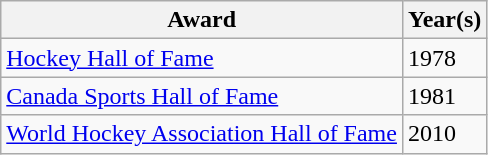<table class="wikitable">
<tr>
<th>Award</th>
<th>Year(s)</th>
</tr>
<tr>
<td><a href='#'>Hockey Hall of Fame</a></td>
<td>1978</td>
</tr>
<tr>
<td><a href='#'>Canada Sports Hall of Fame</a></td>
<td>1981</td>
</tr>
<tr>
<td><a href='#'>World Hockey Association Hall of Fame</a></td>
<td>2010</td>
</tr>
</table>
